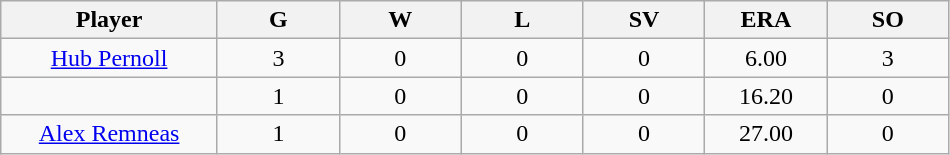<table class="wikitable sortable">
<tr>
<th bgcolor="#DDDDFF" width="16%">Player</th>
<th bgcolor="#DDDDFF" width="9%">G</th>
<th bgcolor="#DDDDFF" width="9%">W</th>
<th bgcolor="#DDDDFF" width="9%">L</th>
<th bgcolor="#DDDDFF" width="9%">SV</th>
<th bgcolor="#DDDDFF" width="9%">ERA</th>
<th bgcolor="#DDDDFF" width="9%">SO</th>
</tr>
<tr align="center">
<td><a href='#'>Hub Pernoll</a></td>
<td>3</td>
<td>0</td>
<td>0</td>
<td>0</td>
<td>6.00</td>
<td>3</td>
</tr>
<tr align=center>
<td></td>
<td>1</td>
<td>0</td>
<td>0</td>
<td>0</td>
<td>16.20</td>
<td>0</td>
</tr>
<tr align=center>
<td><a href='#'>Alex Remneas</a></td>
<td>1</td>
<td>0</td>
<td>0</td>
<td>0</td>
<td>27.00</td>
<td>0</td>
</tr>
</table>
